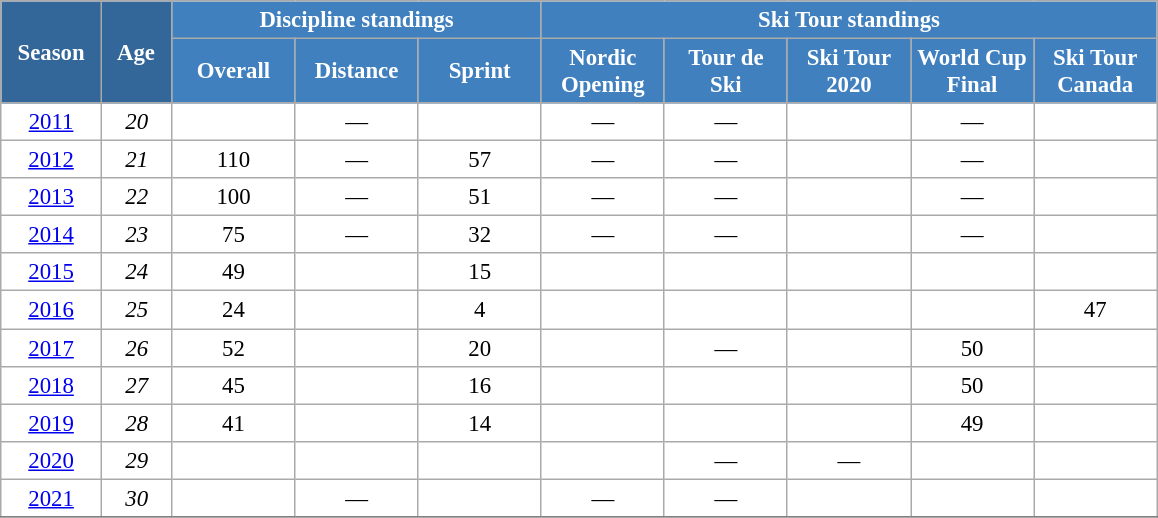<table class="wikitable" style="font-size:95%; text-align:center; border:grey solid 1px; border-collapse:collapse; background:#ffffff;">
<tr>
<th style="background-color:#369; color:white; width:60px;" rowspan="2"> Season </th>
<th style="background-color:#369; color:white; width:40px;" rowspan="2"> Age </th>
<th style="background-color:#4180be; color:white;" colspan="3">Discipline standings</th>
<th style="background-color:#4180be; color:white;" colspan="5">Ski Tour standings</th>
</tr>
<tr>
<th style="background-color:#4180be; color:white; width:75px;">Overall</th>
<th style="background-color:#4180be; color:white; width:75px;">Distance</th>
<th style="background-color:#4180be; color:white; width:75px;">Sprint</th>
<th style="background-color:#4180be; color:white; width:75px;">Nordic<br>Opening</th>
<th style="background-color:#4180be; color:white; width:75px;">Tour de<br>Ski</th>
<th style="background-color:#4180be; color:white; width:75px;">Ski Tour<br>2020</th>
<th style="background-color:#4180be; color:white; width:75px;">World Cup<br>Final</th>
<th style="background-color:#4180be; color:white; width:75px;">Ski Tour<br>Canada</th>
</tr>
<tr>
<td><a href='#'>2011</a></td>
<td><em>20</em></td>
<td></td>
<td>—</td>
<td></td>
<td>—</td>
<td>—</td>
<td></td>
<td>—</td>
<td></td>
</tr>
<tr>
<td><a href='#'>2012</a></td>
<td><em>21</em></td>
<td>110</td>
<td>—</td>
<td>57</td>
<td>—</td>
<td>—</td>
<td></td>
<td>—</td>
<td></td>
</tr>
<tr>
<td><a href='#'>2013</a></td>
<td><em>22</em></td>
<td>100</td>
<td>—</td>
<td>51</td>
<td>—</td>
<td>—</td>
<td></td>
<td>—</td>
<td></td>
</tr>
<tr>
<td><a href='#'>2014</a></td>
<td><em>23</em></td>
<td>75</td>
<td>—</td>
<td>32</td>
<td>—</td>
<td>—</td>
<td></td>
<td>—</td>
<td></td>
</tr>
<tr>
<td><a href='#'>2015</a></td>
<td><em>24</em></td>
<td>49</td>
<td></td>
<td>15</td>
<td></td>
<td></td>
<td></td>
<td></td>
<td></td>
</tr>
<tr>
<td><a href='#'>2016</a></td>
<td><em>25</em></td>
<td>24</td>
<td></td>
<td>4</td>
<td></td>
<td></td>
<td></td>
<td></td>
<td>47</td>
</tr>
<tr>
<td><a href='#'>2017</a></td>
<td><em>26</em></td>
<td>52</td>
<td></td>
<td>20</td>
<td></td>
<td>—</td>
<td></td>
<td>50</td>
<td></td>
</tr>
<tr>
<td><a href='#'>2018</a></td>
<td><em>27</em></td>
<td>45</td>
<td></td>
<td>16</td>
<td></td>
<td></td>
<td></td>
<td>50</td>
<td></td>
</tr>
<tr>
<td><a href='#'>2019</a></td>
<td><em>28</em></td>
<td>41</td>
<td></td>
<td>14</td>
<td></td>
<td></td>
<td></td>
<td>49</td>
<td></td>
</tr>
<tr>
<td><a href='#'>2020</a></td>
<td><em>29</em></td>
<td></td>
<td></td>
<td></td>
<td></td>
<td>—</td>
<td>—</td>
<td></td>
<td></td>
</tr>
<tr>
<td><a href='#'>2021</a></td>
<td><em>30</em></td>
<td></td>
<td>—</td>
<td></td>
<td>—</td>
<td>—</td>
<td></td>
<td></td>
<td></td>
</tr>
<tr>
</tr>
</table>
